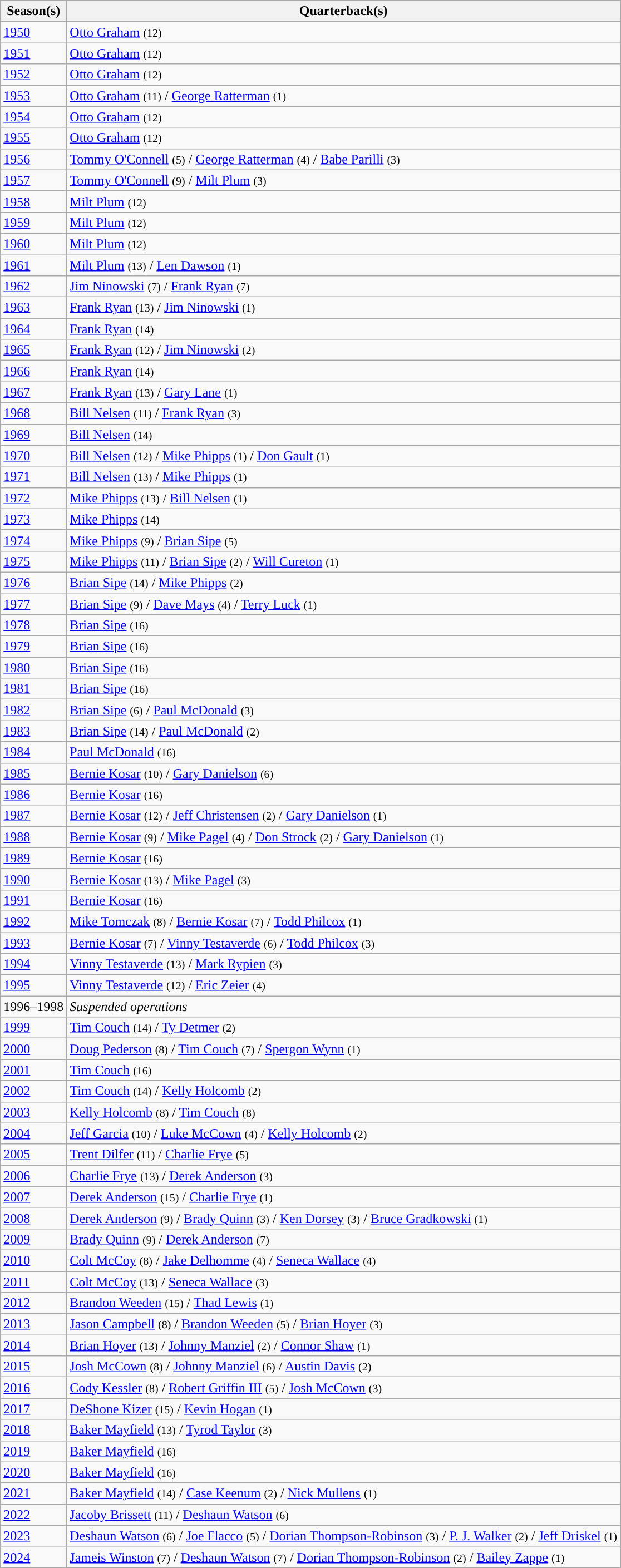<table class="wikitable sortable">
<tr>
<th>Season(s)</th>
<th>Quarterback(s)</th>
</tr>
<tr>
<td><a href='#'>1950</a></td>
<td><a href='#'>Otto Graham</a> <small>(12)</small></td>
</tr>
<tr>
<td><a href='#'>1951</a></td>
<td><a href='#'>Otto Graham</a> <small>(12)</small></td>
</tr>
<tr>
<td><a href='#'>1952</a></td>
<td><a href='#'>Otto Graham</a> <small>(12)</small></td>
</tr>
<tr>
<td><a href='#'>1953</a></td>
<td><a href='#'>Otto Graham</a> <small>(11)</small> / <a href='#'>George Ratterman</a> <small>(1)</small></td>
</tr>
<tr>
<td><a href='#'>1954</a></td>
<td><a href='#'>Otto Graham</a> <small>(12)</small></td>
</tr>
<tr>
<td><a href='#'>1955</a></td>
<td><a href='#'>Otto Graham</a> <small>(12)</small></td>
</tr>
<tr>
<td><a href='#'>1956</a></td>
<td><a href='#'>Tommy O'Connell</a> <small>(5)</small> / <a href='#'>George Ratterman</a> <small>(4)</small> / <a href='#'>Babe Parilli</a> <small>(3)</small></td>
</tr>
<tr>
<td><a href='#'>1957</a></td>
<td><a href='#'>Tommy O'Connell</a> <small>(9)</small> / <a href='#'>Milt Plum</a> <small>(3)</small></td>
</tr>
<tr>
<td><a href='#'>1958</a></td>
<td><a href='#'>Milt Plum</a> <small>(12)</small></td>
</tr>
<tr>
<td><a href='#'>1959</a></td>
<td><a href='#'>Milt Plum</a> <small>(12)</small></td>
</tr>
<tr>
<td><a href='#'>1960</a></td>
<td><a href='#'>Milt Plum</a> <small>(12)</small></td>
</tr>
<tr>
<td><a href='#'>1961</a></td>
<td><a href='#'>Milt Plum</a> <small>(13)</small> / <a href='#'>Len Dawson</a> <small>(1)</small></td>
</tr>
<tr>
<td><a href='#'>1962</a></td>
<td><a href='#'>Jim Ninowski</a> <small>(7)</small> / <a href='#'>Frank Ryan</a> <small>(7)</small></td>
</tr>
<tr>
<td><a href='#'>1963</a></td>
<td><a href='#'>Frank Ryan</a> <small>(13)</small> / <a href='#'>Jim Ninowski</a> <small>(1)</small></td>
</tr>
<tr>
<td><a href='#'>1964</a></td>
<td><a href='#'>Frank Ryan</a> <small>(14)</small></td>
</tr>
<tr>
<td><a href='#'>1965</a></td>
<td><a href='#'>Frank Ryan</a> <small>(12)</small> / <a href='#'>Jim Ninowski</a> <small>(2)</small></td>
</tr>
<tr>
<td><a href='#'>1966</a></td>
<td><a href='#'>Frank Ryan</a> <small>(14)</small></td>
</tr>
<tr>
<td><a href='#'>1967</a></td>
<td><a href='#'>Frank Ryan</a> <small>(13)</small> / <a href='#'>Gary Lane</a> <small>(1)</small></td>
</tr>
<tr>
<td><a href='#'>1968</a></td>
<td><a href='#'>Bill Nelsen</a> <small>(11)</small> / <a href='#'>Frank Ryan</a> <small>(3)</small></td>
</tr>
<tr>
<td><a href='#'>1969</a></td>
<td><a href='#'>Bill Nelsen</a> <small>(14)</small></td>
</tr>
<tr>
<td><a href='#'>1970</a></td>
<td><a href='#'>Bill Nelsen</a> <small>(12)</small> / <a href='#'>Mike Phipps</a> <small>(1)</small> / <a href='#'>Don Gault</a> <small>(1)</small></td>
</tr>
<tr>
<td><a href='#'>1971</a></td>
<td><a href='#'>Bill Nelsen</a> <small>(13)</small> / <a href='#'>Mike Phipps</a> <small>(1)</small></td>
</tr>
<tr>
<td><a href='#'>1972</a></td>
<td><a href='#'>Mike Phipps</a> <small>(13)</small> / <a href='#'>Bill Nelsen</a> <small>(1)</small></td>
</tr>
<tr>
<td><a href='#'>1973</a></td>
<td><a href='#'>Mike Phipps</a> <small>(14)</small></td>
</tr>
<tr>
<td><a href='#'>1974</a></td>
<td><a href='#'>Mike Phipps</a> <small>(9)</small> / <a href='#'>Brian Sipe</a> <small>(5)</small></td>
</tr>
<tr>
<td><a href='#'>1975</a></td>
<td><a href='#'>Mike Phipps</a> <small>(11)</small> / <a href='#'>Brian Sipe</a> <small>(2)</small> / <a href='#'>Will Cureton</a> <small>(1)</small></td>
</tr>
<tr>
<td><a href='#'>1976</a></td>
<td><a href='#'>Brian Sipe</a> <small>(14)</small> / <a href='#'>Mike Phipps</a> <small>(2)</small></td>
</tr>
<tr>
<td><a href='#'>1977</a></td>
<td><a href='#'>Brian Sipe</a> <small>(9)</small> / <a href='#'>Dave Mays</a> <small>(4)</small> / <a href='#'>Terry Luck</a> <small>(1)</small></td>
</tr>
<tr>
<td><a href='#'>1978</a></td>
<td><a href='#'>Brian Sipe</a> <small>(16)</small></td>
</tr>
<tr>
<td><a href='#'>1979</a></td>
<td><a href='#'>Brian Sipe</a> <small>(16)</small></td>
</tr>
<tr>
<td><a href='#'>1980</a></td>
<td><a href='#'>Brian Sipe</a> <small>(16)</small></td>
</tr>
<tr>
<td><a href='#'>1981</a></td>
<td><a href='#'>Brian Sipe</a> <small>(16)</small></td>
</tr>
<tr>
<td><a href='#'>1982</a></td>
<td><a href='#'>Brian Sipe</a> <small>(6)</small> / <a href='#'>Paul McDonald</a> <small>(3)</small></td>
</tr>
<tr>
<td><a href='#'>1983</a></td>
<td><a href='#'>Brian Sipe</a> <small>(14)</small> / <a href='#'>Paul McDonald</a> <small>(2)</small></td>
</tr>
<tr>
<td><a href='#'>1984</a></td>
<td><a href='#'>Paul McDonald</a> <small>(16)</small></td>
</tr>
<tr>
<td><a href='#'>1985</a></td>
<td><a href='#'>Bernie Kosar</a> <small>(10)</small> / <a href='#'>Gary Danielson</a> <small>(6)</small></td>
</tr>
<tr>
<td><a href='#'>1986</a></td>
<td><a href='#'>Bernie Kosar</a> <small>(16)</small></td>
</tr>
<tr>
<td><a href='#'>1987</a></td>
<td><a href='#'>Bernie Kosar</a> <small>(12)</small> / <a href='#'>Jeff Christensen</a> <small>(2)</small> / <a href='#'>Gary Danielson</a> <small>(1)</small></td>
</tr>
<tr>
<td><a href='#'>1988</a></td>
<td><a href='#'>Bernie Kosar</a> <small>(9)</small> / <a href='#'>Mike Pagel</a> <small>(4)</small> / <a href='#'>Don Strock</a> <small>(2)</small> / <a href='#'>Gary Danielson</a> <small>(1)</small></td>
</tr>
<tr>
<td><a href='#'>1989</a></td>
<td><a href='#'>Bernie Kosar</a> <small>(16)</small></td>
</tr>
<tr>
<td><a href='#'>1990</a></td>
<td><a href='#'>Bernie Kosar</a> <small>(13)</small> / <a href='#'>Mike Pagel</a> <small>(3)</small></td>
</tr>
<tr>
<td><a href='#'>1991</a></td>
<td><a href='#'>Bernie Kosar</a> <small>(16)</small></td>
</tr>
<tr>
<td><a href='#'>1992</a></td>
<td><a href='#'>Mike Tomczak</a> <small>(8)</small> / <a href='#'>Bernie Kosar</a> <small>(7)</small> / <a href='#'>Todd Philcox</a> <small>(1)</small></td>
</tr>
<tr>
<td><a href='#'>1993</a></td>
<td><a href='#'>Bernie Kosar</a> <small>(7)</small> / <a href='#'>Vinny Testaverde</a> <small>(6)</small> / <a href='#'>Todd Philcox</a> <small>(3)</small></td>
</tr>
<tr>
<td><a href='#'>1994</a></td>
<td><a href='#'>Vinny Testaverde</a> <small>(13)</small> / <a href='#'>Mark Rypien</a> <small>(3)</small></td>
</tr>
<tr>
<td><a href='#'>1995</a></td>
<td><a href='#'>Vinny Testaverde</a> <small>(12)</small> / <a href='#'>Eric Zeier</a> <small>(4)</small></td>
</tr>
<tr>
<td>1996–1998</td>
<td><em>Suspended operations</em></td>
</tr>
<tr>
<td><a href='#'>1999</a></td>
<td><a href='#'>Tim Couch</a> <small>(14)</small> / <a href='#'>Ty Detmer</a> <small>(2)</small></td>
</tr>
<tr>
<td><a href='#'>2000</a></td>
<td><a href='#'>Doug Pederson</a> <small>(8)</small> / <a href='#'>Tim Couch</a> <small>(7)</small> / <a href='#'>Spergon Wynn</a> <small>(1)</small></td>
</tr>
<tr>
<td><a href='#'>2001</a></td>
<td><a href='#'>Tim Couch</a> <small>(16)</small></td>
</tr>
<tr>
<td><a href='#'>2002</a></td>
<td><a href='#'>Tim Couch</a> <small>(14)</small> / <a href='#'>Kelly Holcomb</a> <small>(2)</small></td>
</tr>
<tr>
<td><a href='#'>2003</a></td>
<td><a href='#'>Kelly Holcomb</a> <small>(8)</small> / <a href='#'>Tim Couch</a> <small>(8)</small></td>
</tr>
<tr>
<td><a href='#'>2004</a></td>
<td><a href='#'>Jeff Garcia</a> <small>(10)</small> / <a href='#'>Luke McCown</a> <small>(4)</small> / <a href='#'>Kelly Holcomb</a> <small>(2)</small></td>
</tr>
<tr>
<td><a href='#'>2005</a></td>
<td><a href='#'>Trent Dilfer</a> <small>(11)</small> / <a href='#'>Charlie Frye</a> <small>(5)</small></td>
</tr>
<tr>
<td><a href='#'>2006</a></td>
<td><a href='#'>Charlie Frye</a> <small>(13)</small> / <a href='#'>Derek Anderson</a> <small>(3)</small></td>
</tr>
<tr>
<td><a href='#'>2007</a></td>
<td><a href='#'>Derek Anderson</a> <small>(15)</small> / <a href='#'>Charlie Frye</a> <small>(1)</small></td>
</tr>
<tr>
<td><a href='#'>2008</a></td>
<td><a href='#'>Derek Anderson</a> <small>(9)</small> / <a href='#'>Brady Quinn</a> <small>(3)</small> / <a href='#'>Ken Dorsey</a> <small>(3)</small> / <a href='#'>Bruce Gradkowski</a> <small>(1)</small></td>
</tr>
<tr>
<td><a href='#'>2009</a></td>
<td><a href='#'>Brady Quinn</a> <small>(9)</small> / <a href='#'>Derek Anderson</a> <small>(7)</small></td>
</tr>
<tr>
<td><a href='#'>2010</a></td>
<td><a href='#'>Colt McCoy</a> <small>(8)</small> / <a href='#'>Jake Delhomme</a> <small>(4)</small> / <a href='#'>Seneca Wallace</a> <small>(4)</small></td>
</tr>
<tr>
<td><a href='#'>2011</a></td>
<td><a href='#'>Colt McCoy</a> <small>(13)</small> / <a href='#'>Seneca Wallace</a> <small>(3)</small></td>
</tr>
<tr>
<td><a href='#'>2012</a></td>
<td><a href='#'>Brandon Weeden</a> <small>(15)</small> / <a href='#'>Thad Lewis</a> <small>(1)</small></td>
</tr>
<tr>
<td><a href='#'>2013</a></td>
<td><a href='#'>Jason Campbell</a> <small>(8)</small> / <a href='#'>Brandon Weeden</a> <small>(5)</small> / <a href='#'>Brian Hoyer</a> <small>(3)</small></td>
</tr>
<tr>
<td><a href='#'>2014</a></td>
<td><a href='#'>Brian Hoyer</a> <small>(13)</small> / <a href='#'>Johnny Manziel</a> <small>(2)</small> / <a href='#'>Connor Shaw</a> <small>(1)</small></td>
</tr>
<tr>
<td><a href='#'>2015</a></td>
<td><a href='#'>Josh McCown</a> <small>(8)</small> / <a href='#'>Johnny Manziel</a> <small>(6)</small> / <a href='#'>Austin Davis</a> <small>(2)</small></td>
</tr>
<tr>
<td><a href='#'>2016</a></td>
<td><a href='#'>Cody Kessler</a> <small>(8)</small> / <a href='#'>Robert Griffin III</a> <small>(5)</small> / <a href='#'>Josh McCown</a> <small>(3)</small></td>
</tr>
<tr>
<td><a href='#'>2017</a></td>
<td><a href='#'>DeShone Kizer</a> <small>(15)</small> / <a href='#'>Kevin Hogan</a> <small>(1)</small></td>
</tr>
<tr>
<td><a href='#'>2018</a></td>
<td><a href='#'>Baker Mayfield</a> <small>(13)</small> / <a href='#'>Tyrod Taylor</a> <small>(3)</small></td>
</tr>
<tr>
<td><a href='#'>2019</a></td>
<td><a href='#'>Baker Mayfield</a> <small>(16)</small></td>
</tr>
<tr>
<td><a href='#'>2020</a></td>
<td><a href='#'>Baker Mayfield</a> <small>(16)</small></td>
</tr>
<tr>
<td><a href='#'>2021</a></td>
<td><a href='#'>Baker Mayfield</a> <small>(14)</small> / <a href='#'>Case Keenum</a> <small>(2)</small> / <a href='#'>Nick Mullens</a> <small>(1)</small></td>
</tr>
<tr>
<td><a href='#'>2022</a></td>
<td><a href='#'>Jacoby Brissett</a> <small>(11)</small> / <a href='#'>Deshaun Watson</a> <small>(6)</small></td>
</tr>
<tr>
<td><a href='#'>2023</a></td>
<td><a href='#'>Deshaun Watson</a> <small>(6)</small> / <a href='#'>Joe Flacco</a> <small>(5)</small> / <a href='#'>Dorian Thompson-Robinson</a> <small>(3)</small> / <a href='#'>P. J. Walker</a> <small>(2)</small> / <a href='#'>Jeff Driskel</a> <small>(1)</small></td>
</tr>
<tr>
<td><a href='#'>2024</a></td>
<td><a href='#'>Jameis Winston</a> <small>(7)</small> / <a href='#'>Deshaun Watson</a> <small>(7)</small> / <a href='#'>Dorian Thompson-Robinson</a> <small>(2)</small> / <a href='#'>Bailey Zappe</a> <small>(1)</small></td>
</tr>
</table>
